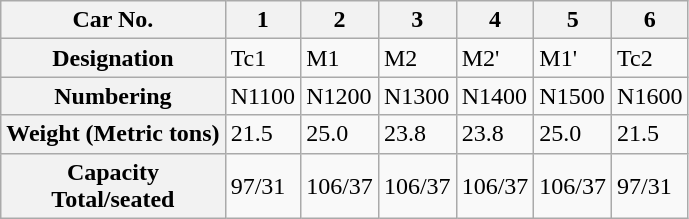<table class="wikitable">
<tr>
<th>Car No.</th>
<th>1</th>
<th>2</th>
<th>3</th>
<th>4</th>
<th>5</th>
<th>6</th>
</tr>
<tr>
<th>Designation</th>
<td>Tc1</td>
<td>M1</td>
<td>M2</td>
<td>M2'</td>
<td>M1'</td>
<td>Tc2</td>
</tr>
<tr>
<th>Numbering</th>
<td>N1100</td>
<td>N1200</td>
<td>N1300</td>
<td>N1400</td>
<td>N1500</td>
<td>N1600</td>
</tr>
<tr>
<th>Weight (Metric tons)</th>
<td>21.5</td>
<td>25.0</td>
<td>23.8</td>
<td>23.8</td>
<td>25.0</td>
<td>21.5</td>
</tr>
<tr>
<th>Capacity<br>Total/seated</th>
<td>97/31</td>
<td>106/37</td>
<td>106/37</td>
<td>106/37</td>
<td>106/37</td>
<td>97/31</td>
</tr>
</table>
